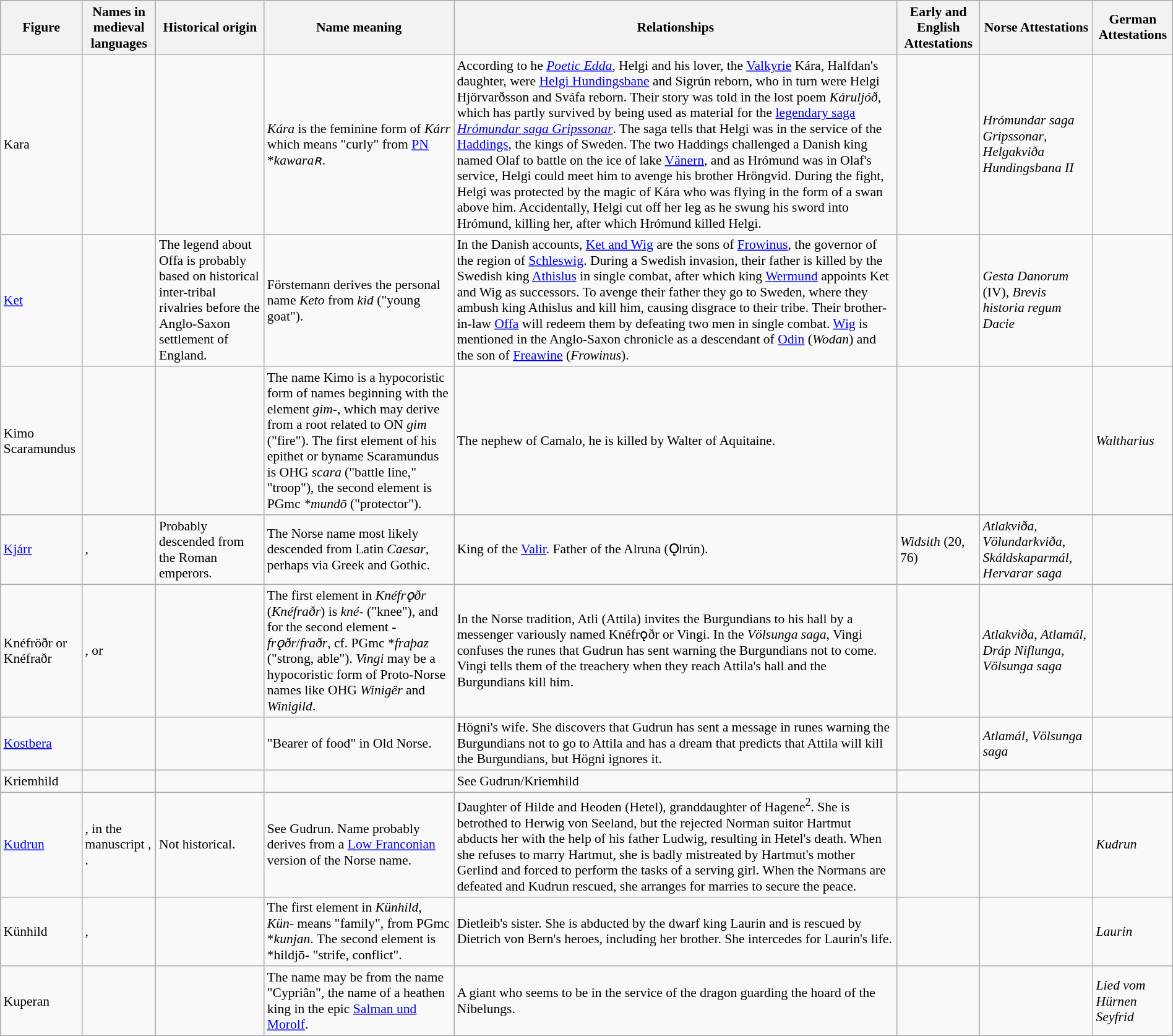<table class="wikitable sortable" style="font-size: 90%; width: 100%">
<tr>
<th>Figure</th>
<th>Names in medieval languages</th>
<th>Historical origin</th>
<th>Name meaning</th>
<th>Relationships</th>
<th>Early and English Attestations</th>
<th>Norse Attestations</th>
<th>German Attestations</th>
</tr>
<tr>
<td>Kara</td>
<td></td>
<td></td>
<td><em>Kára</em> is the feminine form of <em>Kárr</em> which means "curly" from <a href='#'>PN</a> *<em>kawaraʀ</em>.</td>
<td>According to he <em><a href='#'>Poetic Edda</a></em>, Helgi and his lover, the <a href='#'>Valkyrie</a> Kára, Halfdan's daughter, were <a href='#'>Helgi Hundingsbane</a> and Sigrún reborn, who in turn were Helgi Hjörvarðsson and Sváfa reborn. Their story was told in the lost poem <em>Káruljóð</em>, which has partly survived by being used as material for the <a href='#'>legendary saga</a> <em><a href='#'>Hrómundar saga Gripssonar</a></em>. The saga tells that  Helgi was in the service of the <a href='#'>Haddings</a>, the kings of Sweden. The two Haddings challenged a Danish king named Olaf to battle on the ice of lake <a href='#'>Vänern</a>, and as Hrómund was in Olaf's service, Helgi could meet him to avenge his brother Hröngvid. During the fight, Helgi was protected by the magic of Kára who was flying in the form of a swan above him. Accidentally, Helgi cut off her leg as he swung his sword into Hrómund, killing her, after which Hrómund killed Helgi.</td>
<td></td>
<td><em>Hrómundar saga Gripssonar</em>, <em>Helgakviða Hundingsbana II</em></td>
<td></td>
</tr>
<tr>
<td><a href='#'>Ket</a></td>
<td></td>
<td>The legend about Offa is probably based on historical inter-tribal rivalries before the Anglo-Saxon settlement of England.</td>
<td>Förstemann derives the personal name <em>Keto</em> from <em>kid</em> ("young goat").</td>
<td>In the Danish accounts, <a href='#'>Ket and Wig</a> are the sons of <a href='#'>Frowinus</a>, the governor of the region of <a href='#'>Schleswig</a>. During a Swedish invasion, their father is killed by the Swedish king <a href='#'>Athislus</a> in single combat, after which king <a href='#'>Wermund</a> appoints Ket and Wig as successors. To avenge their father they go to Sweden, where they ambush king Athislus and kill him, causing disgrace to their tribe. Their brother-in-law <a href='#'>Offa</a> will redeem them by defeating two men in single combat. <a href='#'>Wig</a> is mentioned in the Anglo-Saxon chronicle as a descendant of <a href='#'>Odin</a> (<em>Wodan</em>) and the son of <a href='#'>Freawine</a> (<em>Frowinus</em>).</td>
<td></td>
<td><em>Gesta Danorum</em> (IV), <em>Brevis historia regum Dacie</em></td>
<td></td>
</tr>
<tr>
<td>Kimo Scaramundus</td>
<td></td>
<td></td>
<td>The name Kimo is a hypocoristic form of names beginning with the element <em>gim-</em>, which may derive from a root related to ON <em>gim</em> ("fire"). The first element of his epithet or byname Scaramundus is OHG <em>scara</em> ("battle line," "troop"), the second element is PGmc <em>*mundō</em> ("protector").</td>
<td>The nephew of Camalo, he is killed by Walter of Aquitaine.</td>
<td></td>
<td></td>
<td><em>Waltharius</em></td>
</tr>
<tr>
<td><a href='#'>Kjárr</a></td>
<td>, </td>
<td>Probably descended from the Roman emperors.</td>
<td>The Norse name most likely descended from Latin <em>Caesar</em>, perhaps via Greek and Gothic.</td>
<td>King of the <a href='#'>Valir</a>. Father of the Alruna (Ǫlrún).</td>
<td><em>Widsith</em> (20, 76)</td>
<td><em>Atlakviða</em>, <em>Völundarkviða</em>, <em>Skáldskaparmál</em>, <em>Hervarar saga</em></td>
<td></td>
</tr>
<tr>
<td>Knéfröðr or Knéfraðr</td>
<td>,  or </td>
<td></td>
<td>The first element in <em>Knéfrǫðr</em> (<em>Knéfraðr</em>) is <em>kné</em>- ("knee"), and for the second element -<em>frǫðr</em>/<em>fraðr</em>, cf. PGmc *<em>fraþaz</em> ("strong, able"). <em>Vingi</em> may be a hypocoristic form of Proto-Norse names like OHG <em>Winigêr</em> and <em>Winigild</em>.</td>
<td>In the Norse tradition, Atli (Attila) invites the Burgundians to his hall by a messenger variously named Knéfrǫðr or Vingi. In the <em>Völsunga saga</em>, Vingi confuses the runes that Gudrun has sent warning the Burgundians not to come. Vingi tells them of the treachery when they reach Attila's hall and the Burgundians kill him.</td>
<td></td>
<td><em>Atlakviða</em>, <em>Atlamál</em>, <em>Dráp Niflunga</em>, <em>Völsunga saga</em></td>
<td></td>
</tr>
<tr>
<td><a href='#'>Kostbera</a></td>
<td></td>
<td></td>
<td>"Bearer of food" in Old Norse.</td>
<td>Högni's wife. She discovers that Gudrun has sent a message in runes warning the Burgundians not to go to Attila and has a dream that predicts that Attila will kill the Burgundians, but Högni ignores it.</td>
<td></td>
<td><em>Atlamál</em>, <em>Völsunga saga</em></td>
<td></td>
</tr>
<tr>
<td>Kriemhild</td>
<td></td>
<td></td>
<td></td>
<td>See Gudrun/Kriemhild</td>
<td></td>
<td></td>
<td></td>
</tr>
<tr>
<td><a href='#'>Kudrun</a></td>
<td>, in the manuscript , .</td>
<td>Not historical.</td>
<td>See Gudrun. Name probably derives from a <a href='#'>Low Franconian</a> version of the Norse name.</td>
<td>Daughter of Hilde and Heoden (Hetel), granddaughter of Hagene<sup>2</sup>. She is betrothed to Herwig von Seeland, but the rejected Norman suitor Hartmut abducts her with the help of his father Ludwig, resulting in Hetel's death. When she refuses to marry Hartmut, she is badly mistreated by Hartmut's mother Gerlind and forced to perform the tasks of a serving girl. When the Normans are defeated and Kudrun rescued, she arranges for marries to secure the peace.</td>
<td></td>
<td></td>
<td><em>Kudrun</em></td>
</tr>
<tr>
<td>Künhild</td>
<td>, </td>
<td></td>
<td>The first element in <em>Künhild</em>, <em>Kün</em>- means "family", from PGmc *<em>kunjan</em>. The second element is *hildjō- "strife, conflict".</td>
<td>Dietleib's sister. She is abducted by the dwarf king Laurin and is rescued by Dietrich von Bern's heroes, including her brother. She intercedes for Laurin's life.</td>
<td></td>
<td></td>
<td><em>Laurin</em></td>
</tr>
<tr>
<td>Kuperan</td>
<td></td>
<td></td>
<td>The name may be from the name "Cypriân", the name of a heathen king in the epic <a href='#'>Salman und Morolf</a>.</td>
<td>A giant who seems to be in the service of the dragon guarding the hoard of the Nibelungs.</td>
<td></td>
<td></td>
<td><em>Lied vom Hürnen Seyfrid</em></td>
</tr>
</table>
